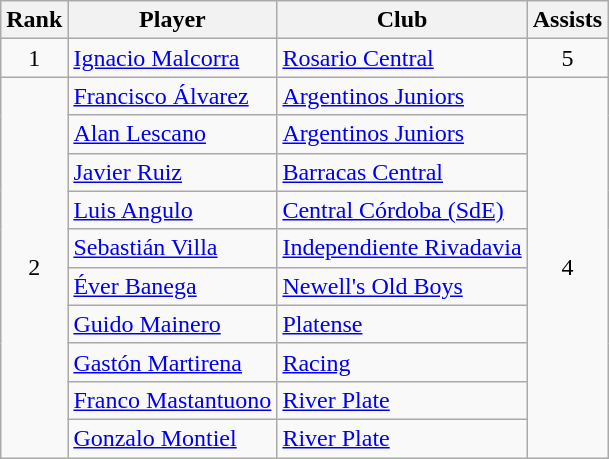<table class="wikitable" border="1">
<tr>
<th>Rank</th>
<th>Player</th>
<th>Club</th>
<th>Assists</th>
</tr>
<tr>
<td align=center>1</td>
<td> <a href='#'>Ignacio Malcorra</a></td>
<td><a href='#'>Rosario Central</a></td>
<td align=center>5</td>
</tr>
<tr>
<td align=center rowspan=10>2</td>
<td> <a href='#'>Francisco Álvarez</a></td>
<td><a href='#'>Argentinos Juniors</a></td>
<td align=center rowspan=10>4</td>
</tr>
<tr>
<td> <a href='#'>Alan Lescano</a></td>
<td><a href='#'>Argentinos Juniors</a></td>
</tr>
<tr>
<td> <a href='#'>Javier Ruiz</a></td>
<td><a href='#'>Barracas Central</a></td>
</tr>
<tr>
<td> <a href='#'>Luis Angulo</a></td>
<td><a href='#'>Central Córdoba (SdE)</a></td>
</tr>
<tr>
<td> <a href='#'>Sebastián Villa</a></td>
<td><a href='#'>Independiente Rivadavia</a></td>
</tr>
<tr>
<td> <a href='#'>Éver Banega</a></td>
<td><a href='#'>Newell's Old Boys</a></td>
</tr>
<tr>
<td> <a href='#'>Guido Mainero</a></td>
<td><a href='#'>Platense</a></td>
</tr>
<tr>
<td> <a href='#'>Gastón Martirena</a></td>
<td><a href='#'>Racing</a></td>
</tr>
<tr>
<td> <a href='#'>Franco Mastantuono</a></td>
<td><a href='#'>River Plate</a></td>
</tr>
<tr>
<td> <a href='#'>Gonzalo Montiel</a></td>
<td><a href='#'>River Plate</a></td>
</tr>
</table>
